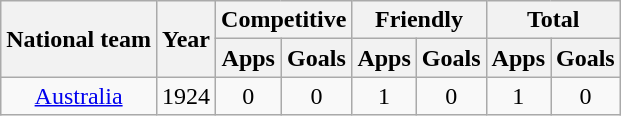<table class="wikitable" style="text-align:center">
<tr>
<th rowspan="2">National team</th>
<th rowspan="2">Year</th>
<th colspan="2">Competitive</th>
<th colspan="2">Friendly</th>
<th colspan="2">Total</th>
</tr>
<tr>
<th>Apps</th>
<th>Goals</th>
<th>Apps</th>
<th>Goals</th>
<th>Apps</th>
<th>Goals</th>
</tr>
<tr>
<td><a href='#'>Australia</a></td>
<td>1924</td>
<td>0</td>
<td>0</td>
<td>1</td>
<td>0</td>
<td>1</td>
<td>0</td>
</tr>
</table>
